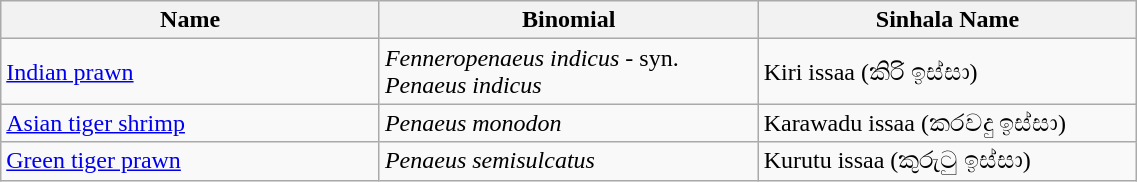<table width=60% class="wikitable">
<tr>
<th width=20%>Name</th>
<th width=20%>Binomial</th>
<th width=20%>Sinhala Name</th>
</tr>
<tr>
<td><a href='#'>Indian prawn</a></td>
<td><em>Fenneropenaeus indicus</em> - syn. <em>Penaeus indicus</em></td>
<td>Kiri issaa (කිරි ඉස්සා)</td>
</tr>
<tr>
<td><a href='#'>Asian tiger shrimp</a><br></td>
<td><em>Penaeus monodon</em></td>
<td>Karawadu issaa (කරවදු ඉස්සා)</td>
</tr>
<tr>
<td><a href='#'>Green tiger prawn</a></td>
<td><em>Penaeus semisulcatus</em></td>
<td>Kurutu issaa (කුරු‍ටු ඉස්සා)</td>
</tr>
</table>
